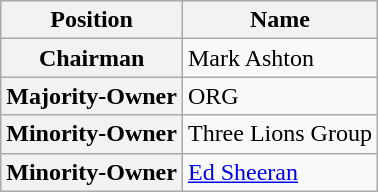<table class="wikitable plainrowheaders">
<tr>
<th>Position</th>
<th>Name</th>
</tr>
<tr>
<th scope=row>Chairman</th>
<td> Mark Ashton</td>
</tr>
<tr>
<th scope=row>Majority-Owner</th>
<td> ORG</td>
</tr>
<tr>
<th scope=row>Minority-Owner</th>
<td> Three Lions Group</td>
</tr>
<tr>
<th scope=row>Minority-Owner</th>
<td> <a href='#'>Ed Sheeran</a></td>
</tr>
</table>
